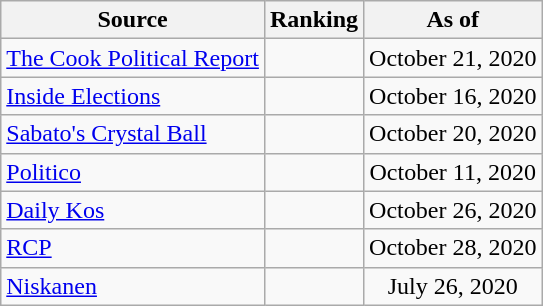<table class="wikitable" style="text-align:center">
<tr>
<th>Source</th>
<th>Ranking</th>
<th>As of</th>
</tr>
<tr>
<td align=left><a href='#'>The Cook Political Report</a></td>
<td></td>
<td>October 21, 2020</td>
</tr>
<tr>
<td align=left><a href='#'>Inside Elections</a></td>
<td></td>
<td>October 16, 2020</td>
</tr>
<tr>
<td align=left><a href='#'>Sabato's Crystal Ball</a></td>
<td></td>
<td>October 20, 2020</td>
</tr>
<tr>
<td align="left"><a href='#'>Politico</a></td>
<td></td>
<td>October 11, 2020</td>
</tr>
<tr>
<td align="left"><a href='#'>Daily Kos</a></td>
<td></td>
<td>October 26, 2020</td>
</tr>
<tr>
<td align="left"><a href='#'>RCP</a></td>
<td></td>
<td>October 28, 2020</td>
</tr>
<tr>
<td align="left"><a href='#'>Niskanen</a></td>
<td></td>
<td>July 26, 2020</td>
</tr>
</table>
